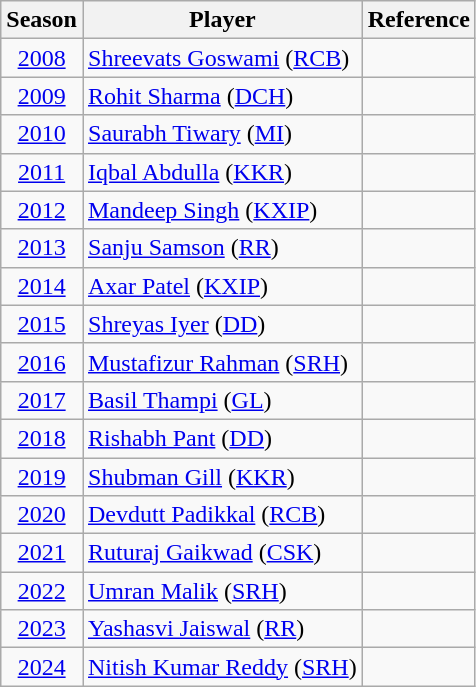<table class="wikitable" style="text-align:center">
<tr>
<th>Season</th>
<th>Player</th>
<th>Reference</th>
</tr>
<tr>
<td><a href='#'>2008</a></td>
<td align=left><a href='#'>Shreevats Goswami</a> <span>(<a href='#'>RCB</a>)</span></td>
<td></td>
</tr>
<tr>
<td><a href='#'>2009</a></td>
<td align=left><a href='#'>Rohit Sharma</a> <span>(<a href='#'>DCH</a>)</span></td>
<td></td>
</tr>
<tr>
<td><a href='#'>2010</a></td>
<td align=left><a href='#'>Saurabh Tiwary</a> <span>(<a href='#'>MI</a>)</span></td>
<td></td>
</tr>
<tr>
<td><a href='#'>2011</a></td>
<td align=left><a href='#'>Iqbal Abdulla</a> <span>(<a href='#'>KKR</a>)</span></td>
<td></td>
</tr>
<tr>
<td><a href='#'>2012</a></td>
<td align=left><a href='#'>Mandeep Singh</a> <span>(<a href='#'>KXIP</a>)</span></td>
<td></td>
</tr>
<tr>
<td><a href='#'>2013</a></td>
<td align=left><a href='#'>Sanju Samson</a> <span>(<a href='#'>RR</a>)</span></td>
<td></td>
</tr>
<tr>
<td><a href='#'>2014</a></td>
<td align=left><a href='#'>Axar Patel</a> <span>(<a href='#'>KXIP</a>)</span></td>
<td></td>
</tr>
<tr>
<td><a href='#'>2015</a></td>
<td align=left><a href='#'>Shreyas Iyer</a> <span>(<a href='#'>DD</a>)</span></td>
<td></td>
</tr>
<tr>
<td><a href='#'>2016</a></td>
<td align=left><a href='#'>Mustafizur Rahman</a> <span>(<a href='#'>SRH</a>)</span></td>
<td></td>
</tr>
<tr>
<td><a href='#'>2017</a></td>
<td align=left><a href='#'>Basil Thampi</a> <span>(<a href='#'>GL</a>)</span></td>
<td></td>
</tr>
<tr>
<td><a href='#'>2018</a></td>
<td align=left><a href='#'>Rishabh Pant</a> <span>(<a href='#'>DD</a>)</span></td>
<td></td>
</tr>
<tr>
<td><a href='#'>2019</a></td>
<td align=left><a href='#'>Shubman Gill</a> <span>(<a href='#'>KKR</a>)</span></td>
<td></td>
</tr>
<tr>
<td><a href='#'>2020</a></td>
<td align=left><a href='#'>Devdutt Padikkal</a> <span>(<a href='#'>RCB</a>)</span></td>
<td></td>
</tr>
<tr>
<td><a href='#'>2021</a></td>
<td align=left><a href='#'>Ruturaj Gaikwad</a> <span>(<a href='#'>CSK</a>)</span></td>
<td></td>
</tr>
<tr>
<td><a href='#'>2022</a></td>
<td align=left><a href='#'>Umran Malik</a> (<a href='#'>SRH</a>)</td>
<td></td>
</tr>
<tr>
<td><a href='#'>2023</a></td>
<td align=left><a href='#'>Yashasvi Jaiswal</a> (<a href='#'>RR</a>)</td>
<td></td>
</tr>
<tr>
<td><a href='#'>2024</a></td>
<td align=left><a href='#'>Nitish Kumar Reddy</a> (<a href='#'>SRH</a>)</td>
<td></td>
</tr>
</table>
